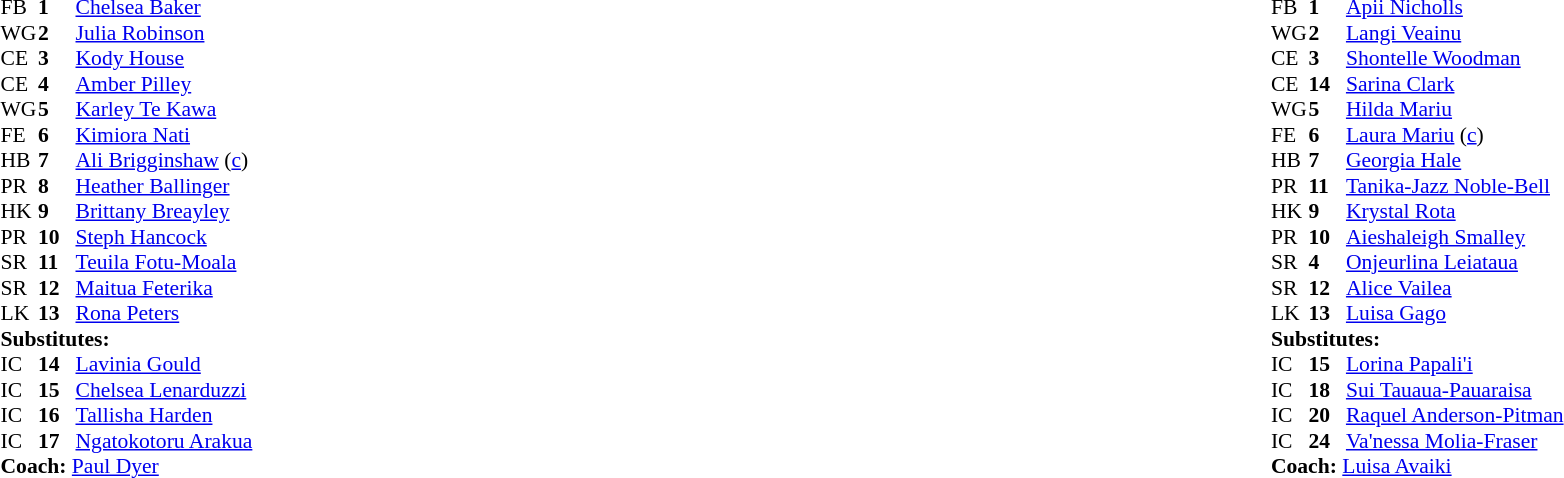<table width="100%" class="mw-collapsible mw-collapsed">
<tr>
<td valign="top" width="50%"><br><table cellspacing="0" cellpadding="0" style="font-size: 90%">
<tr>
<th width="25"></th>
<th width="25"></th>
</tr>
<tr>
<td>FB</td>
<td><strong>1</strong></td>
<td><a href='#'>Chelsea Baker</a></td>
</tr>
<tr>
<td>WG</td>
<td><strong>2</strong></td>
<td><a href='#'>Julia Robinson</a></td>
</tr>
<tr>
<td>CE</td>
<td><strong>3</strong></td>
<td><a href='#'>Kody House</a></td>
</tr>
<tr>
<td>CE</td>
<td><strong>4</strong></td>
<td><a href='#'>Amber Pilley</a></td>
</tr>
<tr>
<td>WG</td>
<td><strong>5</strong></td>
<td><a href='#'>Karley Te Kawa</a></td>
</tr>
<tr>
<td>FE</td>
<td><strong>6</strong></td>
<td><a href='#'>Kimiora Nati</a></td>
</tr>
<tr>
<td>HB</td>
<td><strong>7</strong></td>
<td><a href='#'>Ali Brigginshaw</a> (<a href='#'>c</a>)</td>
</tr>
<tr>
<td>PR</td>
<td><strong>8</strong></td>
<td><a href='#'>Heather Ballinger</a></td>
</tr>
<tr>
<td>HK</td>
<td><strong>9</strong></td>
<td><a href='#'>Brittany Breayley</a></td>
</tr>
<tr>
<td>PR</td>
<td><strong>10</strong></td>
<td><a href='#'>Steph Hancock</a></td>
</tr>
<tr>
<td>SR</td>
<td><strong>11</strong></td>
<td><a href='#'>Teuila Fotu-Moala</a></td>
</tr>
<tr>
<td>SR</td>
<td><strong>12</strong></td>
<td><a href='#'>Maitua Feterika</a></td>
</tr>
<tr>
<td>LK</td>
<td><strong>13</strong></td>
<td><a href='#'>Rona Peters</a></td>
</tr>
<tr>
<td colspan="3"><strong>Substitutes:</strong></td>
</tr>
<tr>
<td>IC</td>
<td><strong>14</strong></td>
<td><a href='#'>Lavinia Gould</a></td>
</tr>
<tr>
<td>IC</td>
<td><strong>15</strong></td>
<td><a href='#'>Chelsea Lenarduzzi</a></td>
</tr>
<tr>
<td>IC</td>
<td><strong>16</strong></td>
<td><a href='#'>Tallisha Harden</a></td>
</tr>
<tr>
<td>IC</td>
<td><strong>17</strong></td>
<td><a href='#'>Ngatokotoru Arakua</a></td>
</tr>
<tr>
<td colspan="3"><strong>Coach:</strong> <a href='#'>Paul Dyer</a></td>
</tr>
<tr>
<td colspan="4"></td>
</tr>
</table>
</td>
<td valign="top" width="50%"><br><table cellspacing="0" cellpadding="0" align="center" style="font-size: 90%">
<tr>
<th width="25"></th>
<th width="25"></th>
</tr>
<tr>
<td>FB</td>
<td><strong>1</strong></td>
<td><a href='#'>Apii Nicholls</a></td>
</tr>
<tr>
<td>WG</td>
<td><strong>2</strong></td>
<td><a href='#'>Langi Veainu</a></td>
</tr>
<tr>
<td>CE</td>
<td><strong>3</strong></td>
<td><a href='#'>Shontelle Woodman</a></td>
</tr>
<tr>
<td>CE</td>
<td><strong>14</strong></td>
<td><a href='#'>Sarina Clark</a></td>
</tr>
<tr>
<td>WG</td>
<td><strong>5</strong></td>
<td><a href='#'>Hilda Mariu</a></td>
</tr>
<tr>
<td>FE</td>
<td><strong>6</strong></td>
<td><a href='#'>Laura Mariu</a> (<a href='#'>c</a>)</td>
</tr>
<tr>
<td>HB</td>
<td><strong>7</strong></td>
<td><a href='#'>Georgia Hale</a></td>
</tr>
<tr>
<td>PR</td>
<td><strong>11</strong></td>
<td><a href='#'>Tanika-Jazz Noble-Bell</a></td>
</tr>
<tr>
<td>HK</td>
<td><strong>9</strong></td>
<td><a href='#'>Krystal Rota</a></td>
</tr>
<tr>
<td>PR</td>
<td><strong>10</strong></td>
<td><a href='#'>Aieshaleigh Smalley</a></td>
</tr>
<tr>
<td>SR</td>
<td><strong>4</strong></td>
<td><a href='#'>Onjeurlina Leiataua</a></td>
</tr>
<tr>
<td>SR</td>
<td><strong>12</strong></td>
<td><a href='#'>Alice Vailea</a></td>
</tr>
<tr>
<td>LK</td>
<td><strong>13</strong></td>
<td><a href='#'>Luisa Gago</a></td>
</tr>
<tr>
<td colspan="3"><strong>Substitutes:</strong></td>
</tr>
<tr>
<td>IC</td>
<td><strong>15</strong></td>
<td><a href='#'>Lorina Papali'i</a></td>
</tr>
<tr>
<td>IC</td>
<td><strong>18</strong></td>
<td><a href='#'>Sui Tauaua-Pauaraisa</a></td>
</tr>
<tr>
<td>IC</td>
<td><strong>20</strong></td>
<td><a href='#'>Raquel Anderson-Pitman</a></td>
</tr>
<tr>
<td>IC</td>
<td><strong>24</strong></td>
<td><a href='#'>Va'nessa Molia-Fraser</a></td>
</tr>
<tr>
<td colspan="3"><strong>Coach:</strong> <a href='#'>Luisa Avaiki</a></td>
</tr>
<tr>
<td colspan="4"></td>
</tr>
</table>
</td>
</tr>
</table>
